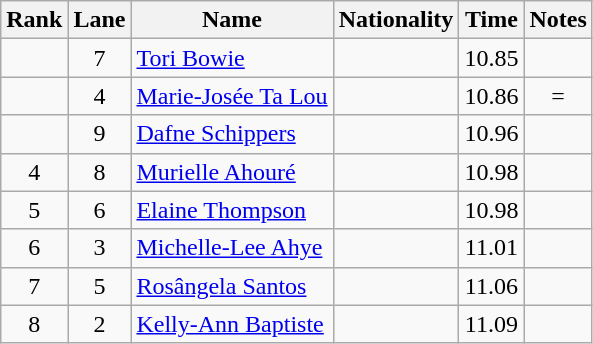<table class="wikitable sortable" style="text-align:center">
<tr>
<th>Rank</th>
<th>Lane</th>
<th>Name</th>
<th>Nationality</th>
<th>Time</th>
<th>Notes</th>
</tr>
<tr>
<td></td>
<td>7</td>
<td align=left><a href='#'>Tori Bowie</a></td>
<td align=left></td>
<td>10.85</td>
<td></td>
</tr>
<tr>
<td></td>
<td>4</td>
<td align=left><a href='#'>Marie-Josée Ta Lou</a></td>
<td align=left></td>
<td>10.86</td>
<td>=</td>
</tr>
<tr>
<td></td>
<td>9</td>
<td align=left><a href='#'>Dafne Schippers</a></td>
<td align=left></td>
<td>10.96</td>
<td></td>
</tr>
<tr>
<td>4</td>
<td>8</td>
<td align=left><a href='#'>Murielle Ahouré</a></td>
<td align=left></td>
<td>10.98</td>
<td></td>
</tr>
<tr>
<td>5</td>
<td>6</td>
<td align=left><a href='#'>Elaine Thompson</a></td>
<td align=left></td>
<td>10.98</td>
<td></td>
</tr>
<tr>
<td>6</td>
<td>3</td>
<td align=left><a href='#'>Michelle-Lee Ahye</a></td>
<td align=left></td>
<td>11.01</td>
<td></td>
</tr>
<tr>
<td>7</td>
<td>5</td>
<td align=left><a href='#'>Rosângela Santos</a></td>
<td align=left></td>
<td>11.06</td>
<td></td>
</tr>
<tr>
<td>8</td>
<td>2</td>
<td align=left><a href='#'>Kelly-Ann Baptiste</a></td>
<td align=left></td>
<td>11.09</td>
<td></td>
</tr>
</table>
